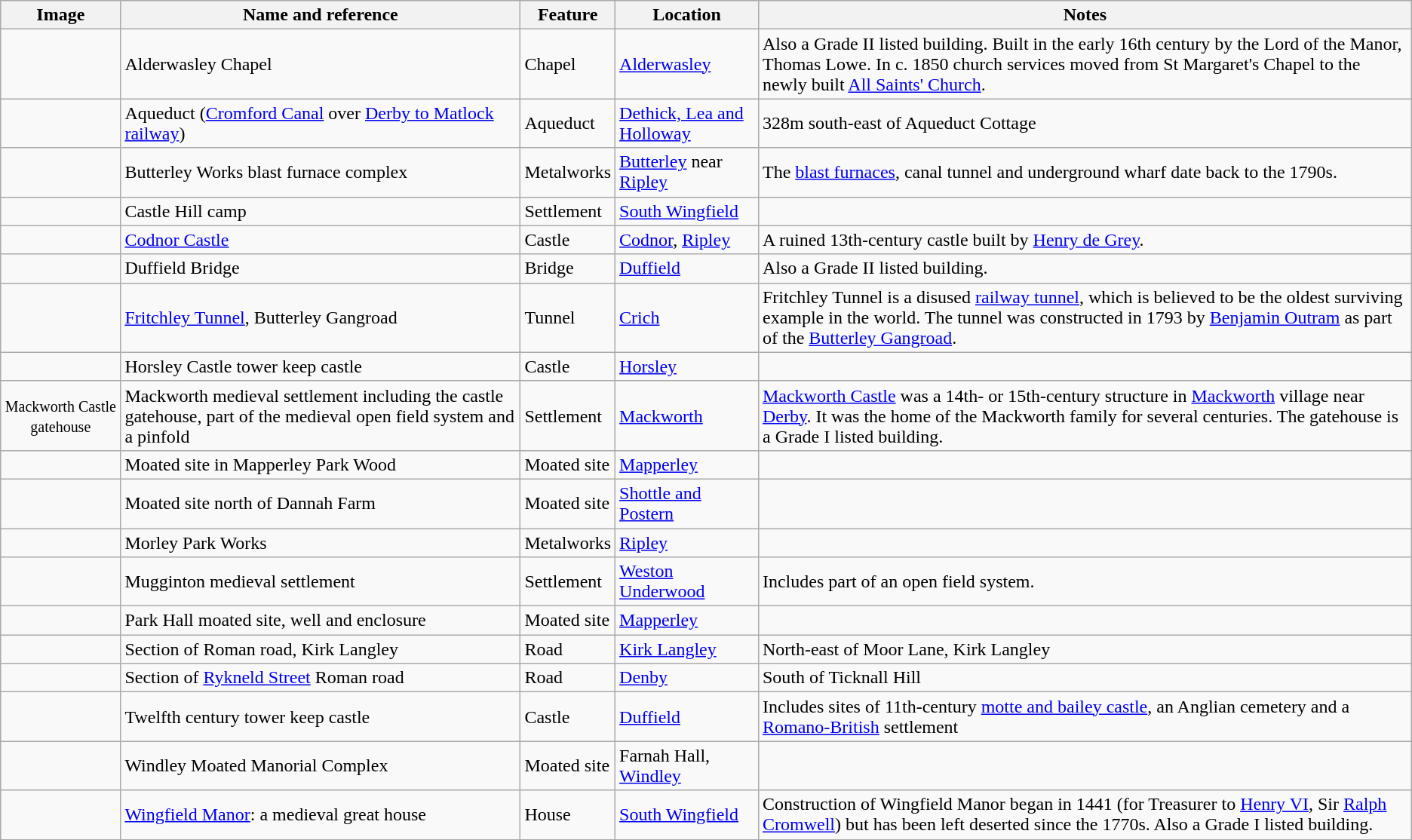<table class="wikitable sortable">
<tr>
<th>Image</th>
<th>Name and reference</th>
<th>Feature</th>
<th>Location</th>
<th>Notes</th>
</tr>
<tr>
<td></td>
<td>Alderwasley Chapel</td>
<td>Chapel</td>
<td><a href='#'>Alderwasley</a><br></td>
<td>Also a Grade II listed building. Built in the early 16th century by the Lord of the Manor, Thomas Lowe. In c. 1850 church services moved from St Margaret's Chapel to the newly built <a href='#'>All Saints' Church</a>.</td>
</tr>
<tr>
<td></td>
<td>Aqueduct (<a href='#'>Cromford Canal</a> over <a href='#'>Derby to Matlock railway</a>)</td>
<td>Aqueduct</td>
<td><a href='#'>Dethick, Lea and Holloway</a><br></td>
<td>328m south-east of Aqueduct Cottage</td>
</tr>
<tr>
<td></td>
<td>Butterley Works blast furnace complex</td>
<td>Metalworks</td>
<td><a href='#'>Butterley</a> near <a href='#'>Ripley</a><br></td>
<td>The <a href='#'>blast furnaces</a>, canal tunnel and underground wharf date back to the 1790s.</td>
</tr>
<tr>
<td></td>
<td>Castle Hill camp</td>
<td>Settlement</td>
<td><a href='#'>South Wingfield</a><br></td>
<td></td>
</tr>
<tr>
<td></td>
<td><a href='#'>Codnor Castle</a></td>
<td>Castle</td>
<td><a href='#'>Codnor</a>, <a href='#'>Ripley</a><br></td>
<td>A ruined 13th-century castle built by <a href='#'>Henry de Grey</a>.</td>
</tr>
<tr>
<td></td>
<td>Duffield Bridge</td>
<td>Bridge</td>
<td><a href='#'>Duffield</a><br></td>
<td>Also a Grade II listed building.</td>
</tr>
<tr>
<td></td>
<td><a href='#'>Fritchley Tunnel</a>, Butterley Gangroad</td>
<td>Tunnel</td>
<td><a href='#'>Crich</a><br></td>
<td>Fritchley Tunnel is a disused <a href='#'>railway tunnel</a>, which is believed to be the oldest surviving example in the world. The tunnel was constructed in 1793 by <a href='#'>Benjamin Outram</a> as part of the <a href='#'>Butterley Gangroad</a>.</td>
</tr>
<tr>
<td></td>
<td>Horsley Castle tower keep castle</td>
<td>Castle</td>
<td><a href='#'>Horsley</a><br></td>
</tr>
<tr>
<td style="text-align: center;"><small>Mackworth Castle gatehouse</small></td>
<td>Mackworth medieval settlement including the castle gatehouse, part of the medieval open field system and a pinfold</td>
<td>Settlement</td>
<td><a href='#'>Mackworth</a><br></td>
<td><a href='#'>Mackworth Castle</a> was a 14th- or 15th-century structure in <a href='#'>Mackworth</a> village near <a href='#'>Derby</a>. It was the home of the Mackworth family for several centuries. The gatehouse is a Grade I listed building.</td>
</tr>
<tr>
<td></td>
<td>Moated site in Mapperley Park Wood</td>
<td>Moated site</td>
<td><a href='#'>Mapperley</a><br></td>
<td></td>
</tr>
<tr>
<td></td>
<td>Moated site north of Dannah Farm</td>
<td>Moated site</td>
<td><a href='#'>Shottle and Postern</a><br></td>
<td></td>
</tr>
<tr>
<td></td>
<td>Morley Park Works</td>
<td>Metalworks</td>
<td><a href='#'>Ripley</a><br></td>
<td></td>
</tr>
<tr>
<td></td>
<td>Mugginton medieval settlement</td>
<td>Settlement</td>
<td><a href='#'>Weston Underwood</a><br></td>
<td>Includes part of an open field system.</td>
</tr>
<tr>
<td></td>
<td>Park Hall moated site, well and enclosure</td>
<td>Moated site</td>
<td><a href='#'>Mapperley</a><br></td>
<td></td>
</tr>
<tr>
<td></td>
<td>Section of Roman road, Kirk Langley</td>
<td>Road</td>
<td><a href='#'>Kirk Langley</a><br></td>
<td>North-east of Moor Lane, Kirk Langley</td>
</tr>
<tr>
<td></td>
<td>Section of <a href='#'>Rykneld Street</a> Roman road</td>
<td>Road</td>
<td><a href='#'>Denby</a><br></td>
<td>South of Ticknall Hill</td>
</tr>
<tr>
<td></td>
<td>Twelfth century tower keep castle</td>
<td>Castle</td>
<td><a href='#'>Duffield</a><br></td>
<td>Includes sites of 11th-century <a href='#'>motte and bailey castle</a>, an Anglian cemetery and a <a href='#'>Romano-British</a> settlement</td>
</tr>
<tr>
<td></td>
<td>Windley Moated Manorial Complex</td>
<td>Moated site</td>
<td>Farnah Hall, <a href='#'>Windley</a><br></td>
<td></td>
</tr>
<tr>
<td></td>
<td><a href='#'>Wingfield Manor</a>: a medieval great house</td>
<td>House</td>
<td><a href='#'>South Wingfield</a><br></td>
<td>Construction of Wingfield Manor began in 1441 (for Treasurer to <a href='#'>Henry VI</a>, Sir <a href='#'>Ralph Cromwell</a>) but has been left deserted since the 1770s. Also a Grade I listed building.</td>
</tr>
</table>
